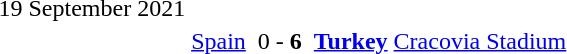<table>
<tr>
<td>19 September 2021</td>
</tr>
<tr>
<td></td>
<td align=right><a href='#'>Spain</a></td>
<td></td>
<td>0 - <strong>6</strong></td>
<td></td>
<td><strong><a href='#'>Turkey</a></strong></td>
<td><a href='#'>Cracovia Stadium</a></td>
</tr>
</table>
